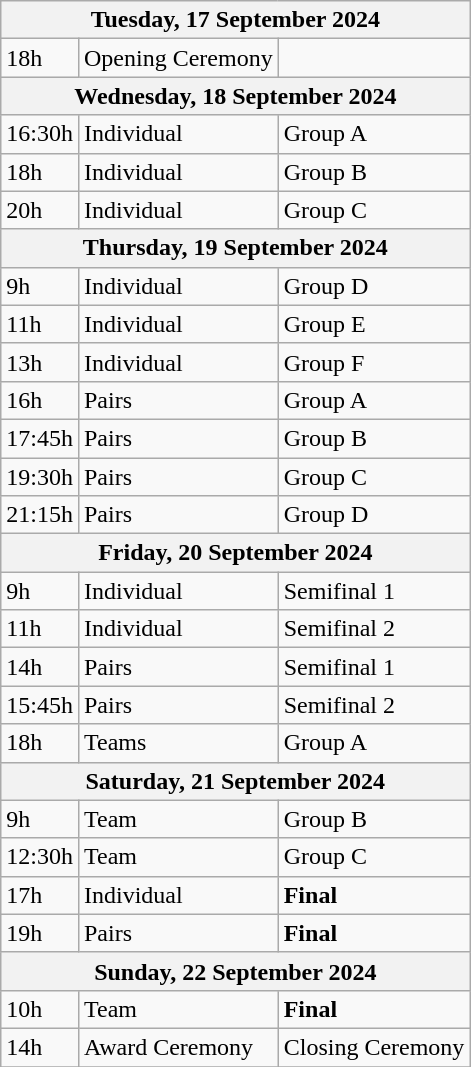<table class="wikitable">
<tr>
<th colspan="3">Tuesday, 17 September 2024</th>
</tr>
<tr>
<td>18h</td>
<td>Opening Ceremony</td>
</tr>
<tr>
<th colspan="3">Wednesday, 18 September 2024</th>
</tr>
<tr>
<td>16:30h</td>
<td>Individual</td>
<td>Group A</td>
</tr>
<tr>
<td>18h</td>
<td>Individual</td>
<td>Group B</td>
</tr>
<tr>
<td>20h</td>
<td>Individual</td>
<td>Group C</td>
</tr>
<tr>
<th colspan="3">Thursday, 19 September 2024</th>
</tr>
<tr>
<td>9h</td>
<td>Individual</td>
<td>Group D</td>
</tr>
<tr>
<td>11h</td>
<td>Individual</td>
<td>Group E</td>
</tr>
<tr>
<td>13h</td>
<td>Individual</td>
<td>Group F</td>
</tr>
<tr>
<td>16h</td>
<td>Pairs</td>
<td>Group A</td>
</tr>
<tr>
<td>17:45h</td>
<td>Pairs</td>
<td>Group B</td>
</tr>
<tr>
<td>19:30h</td>
<td>Pairs</td>
<td>Group C</td>
</tr>
<tr>
<td>21:15h</td>
<td>Pairs</td>
<td>Group D</td>
</tr>
<tr>
<th colspan="3">Friday, 20 September 2024</th>
</tr>
<tr>
<td>9h</td>
<td>Individual</td>
<td>Semifinal 1</td>
</tr>
<tr>
<td>11h</td>
<td>Individual</td>
<td>Semifinal 2</td>
</tr>
<tr>
<td>14h</td>
<td>Pairs</td>
<td>Semifinal 1</td>
</tr>
<tr>
<td>15:45h</td>
<td>Pairs</td>
<td>Semifinal 2</td>
</tr>
<tr>
<td>18h</td>
<td>Teams</td>
<td>Group A</td>
</tr>
<tr>
<th colspan="3">Saturday, 21 September 2024</th>
</tr>
<tr>
<td>9h</td>
<td>Team</td>
<td>Group B</td>
</tr>
<tr>
<td>12:30h</td>
<td>Team</td>
<td>Group C</td>
</tr>
<tr>
<td>17h</td>
<td>Individual</td>
<td><strong>Final</strong></td>
</tr>
<tr>
<td>19h</td>
<td>Pairs</td>
<td><strong>Final</strong></td>
</tr>
<tr>
<th colspan="3">Sunday, 22 September 2024</th>
</tr>
<tr>
<td>10h</td>
<td>Team</td>
<td><strong>Final</strong></td>
</tr>
<tr>
<td>14h</td>
<td>Award Ceremony</td>
<td>Closing Ceremony</td>
</tr>
<tr>
</tr>
</table>
